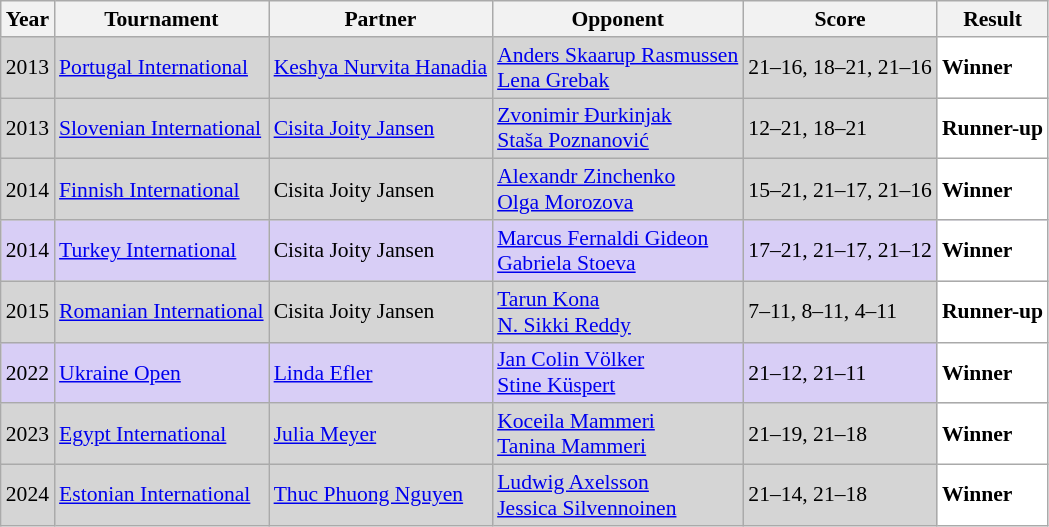<table class="sortable wikitable" style="font-size: 90%;">
<tr>
<th>Year</th>
<th>Tournament</th>
<th>Partner</th>
<th>Opponent</th>
<th>Score</th>
<th>Result</th>
</tr>
<tr style="background:#D5D5D5">
<td align="center">2013</td>
<td align="left"><a href='#'>Portugal International</a></td>
<td align="left"> <a href='#'>Keshya Nurvita Hanadia</a></td>
<td align="left"> <a href='#'>Anders Skaarup Rasmussen</a><br> <a href='#'>Lena Grebak</a></td>
<td align="left">21–16, 18–21, 21–16</td>
<td style="text-align:left; background:white"> <strong>Winner</strong></td>
</tr>
<tr style="background:#D5D5D5">
<td align="center">2013</td>
<td align="left"><a href='#'>Slovenian International</a></td>
<td align="left"> <a href='#'>Cisita Joity Jansen</a></td>
<td align="left"> <a href='#'>Zvonimir Đurkinjak</a><br> <a href='#'>Staša Poznanović</a></td>
<td align="left">12–21, 18–21</td>
<td style="text-align:left; background:white"> <strong>Runner-up</strong></td>
</tr>
<tr style="background:#D5D5D5">
<td align="center">2014</td>
<td align="left"><a href='#'>Finnish International</a></td>
<td align="left"> Cisita Joity Jansen</td>
<td align="left"> <a href='#'>Alexandr Zinchenko</a><br> <a href='#'>Olga Morozova</a></td>
<td align="left">15–21, 21–17, 21–16</td>
<td style="text-align:left; background:white"> <strong>Winner</strong></td>
</tr>
<tr style="background:#D8CEF6">
<td align="center">2014</td>
<td align="left"><a href='#'>Turkey International</a></td>
<td align="left"> Cisita Joity Jansen</td>
<td align="left"> <a href='#'>Marcus Fernaldi Gideon</a><br> <a href='#'>Gabriela Stoeva</a></td>
<td align="left">17–21, 21–17, 21–12</td>
<td style="text-align:left; background:white"> <strong>Winner</strong></td>
</tr>
<tr style="background:#D5D5D5">
<td align="center">2015</td>
<td align="left"><a href='#'>Romanian International</a></td>
<td align="left"> Cisita Joity Jansen</td>
<td align="left"> <a href='#'>Tarun Kona</a><br> <a href='#'>N. Sikki Reddy</a></td>
<td align="left">7–11, 8–11, 4–11</td>
<td style="text-align:left; background:white"> <strong>Runner-up</strong></td>
</tr>
<tr style="background:#D8CEF6">
<td align="center">2022</td>
<td align="left"><a href='#'>Ukraine Open</a></td>
<td align="left"> <a href='#'>Linda Efler</a></td>
<td align="left"> <a href='#'>Jan Colin Völker</a><br> <a href='#'>Stine Küspert</a></td>
<td align="left">21–12, 21–11</td>
<td style="text-align:left; background:white"> <strong>Winner</strong></td>
</tr>
<tr style="background:#D5D5D5">
<td align="center">2023</td>
<td align="left"><a href='#'>Egypt International</a></td>
<td align="left"> <a href='#'>Julia Meyer</a></td>
<td align="left"> <a href='#'>Koceila Mammeri</a><br> <a href='#'>Tanina Mammeri</a></td>
<td align="left">21–19, 21–18</td>
<td style="text-align:left; background:white"> <strong>Winner</strong></td>
</tr>
<tr style="background:#D5D5D5">
<td align="center">2024</td>
<td align="left"><a href='#'>Estonian International</a></td>
<td align="left"> <a href='#'>Thuc Phuong Nguyen</a></td>
<td align="left"> <a href='#'>Ludwig Axelsson</a> <br>  <a href='#'>Jessica Silvennoinen</a></td>
<td align="left">21–14, 21–18</td>
<td style="text-align:left; background:white"> <strong>Winner</strong></td>
</tr>
</table>
